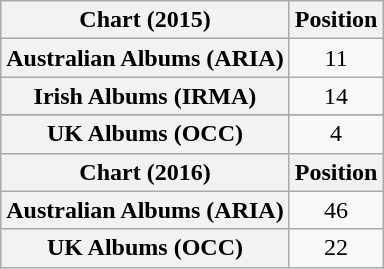<table class="wikitable sortable plainrowheaders" style="text-align:center">
<tr>
<th scope="col">Chart (2015)</th>
<th scope="col">Position</th>
</tr>
<tr>
<th scope="row">Australian Albums (ARIA)</th>
<td>11</td>
</tr>
<tr>
<th scope="row">Irish Albums (IRMA)</th>
<td>14</td>
</tr>
<tr>
</tr>
<tr>
<th scope="row">UK Albums (OCC)</th>
<td>4</td>
</tr>
<tr>
<th scope="col">Chart (2016)</th>
<th scope="col">Position</th>
</tr>
<tr>
<th scope="row">Australian Albums (ARIA)</th>
<td>46</td>
</tr>
<tr>
<th scope="row">UK Albums (OCC)</th>
<td>22</td>
</tr>
</table>
